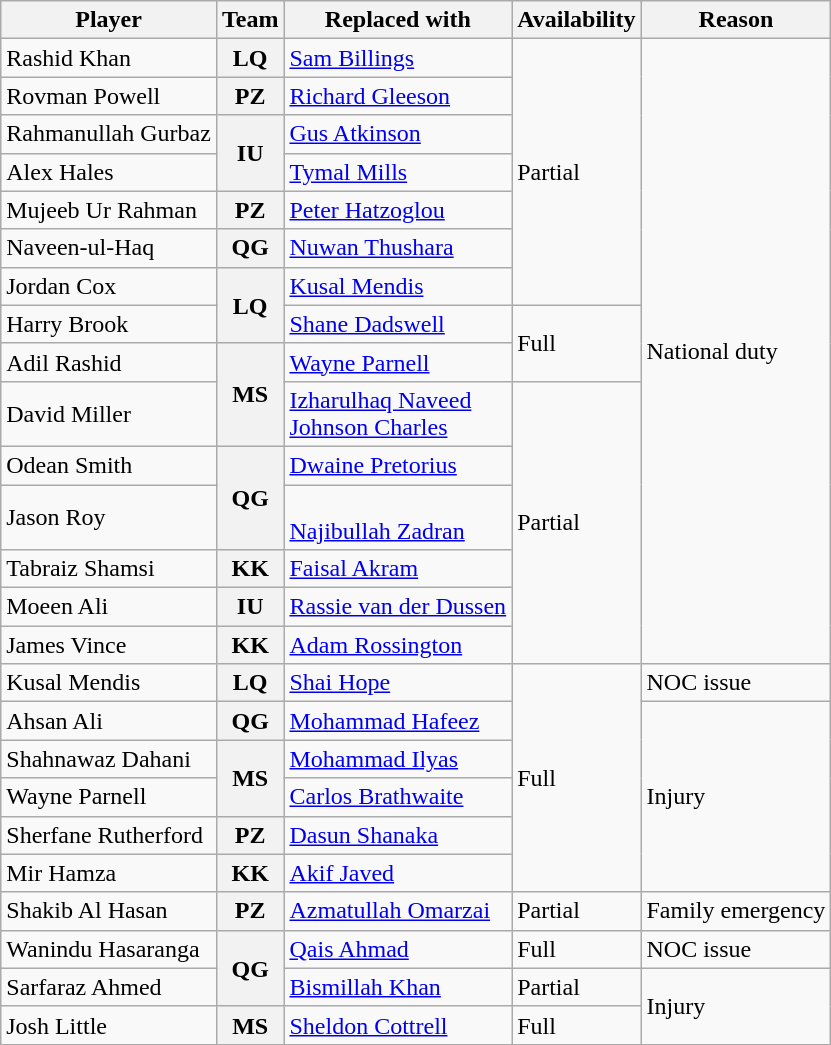<table class="wikitable">
<tr>
<th>Player</th>
<th>Team</th>
<th>Replaced with</th>
<th>Availability</th>
<th>Reason</th>
</tr>
<tr>
<td>Rashid Khan</td>
<th>LQ</th>
<td><a href='#'>Sam Billings</a></td>
<td rowspan=7>Partial</td>
<td rowspan=15>National duty</td>
</tr>
<tr>
<td>Rovman Powell</td>
<th>PZ</th>
<td><a href='#'>Richard Gleeson</a></td>
</tr>
<tr>
<td>Rahmanullah Gurbaz</td>
<th rowspan=2>IU</th>
<td><a href='#'>Gus Atkinson</a></td>
</tr>
<tr>
<td>Alex Hales</td>
<td><a href='#'>Tymal Mills</a></td>
</tr>
<tr>
<td>Mujeeb Ur Rahman</td>
<th>PZ</th>
<td><a href='#'>Peter Hatzoglou</a></td>
</tr>
<tr>
<td>Naveen-ul-Haq</td>
<th>QG</th>
<td><a href='#'>Nuwan Thushara</a></td>
</tr>
<tr>
<td>Jordan Cox</td>
<th rowspan=2>LQ</th>
<td><a href='#'>Kusal Mendis</a></td>
</tr>
<tr>
<td>Harry Brook</td>
<td><a href='#'>Shane Dadswell</a></td>
<td rowspan=2>Full</td>
</tr>
<tr>
<td>Adil Rashid</td>
<th rowspan=2>MS</th>
<td><a href='#'>Wayne Parnell</a></td>
</tr>
<tr>
<td>David Miller</td>
<td><a href='#'>Izharulhaq Naveed</a><br><a href='#'>Johnson Charles</a></td>
<td rowspan=6>Partial</td>
</tr>
<tr>
<td>Odean Smith</td>
<th rowspan=2>QG</th>
<td><a href='#'>Dwaine Pretorius</a></td>
</tr>
<tr>
<td>Jason Roy</td>
<td><br> <a href='#'>Najibullah Zadran</a></td>
</tr>
<tr>
<td>Tabraiz Shamsi</td>
<th>KK</th>
<td><a href='#'>Faisal Akram</a></td>
</tr>
<tr>
<td>Moeen Ali</td>
<th>IU</th>
<td><a href='#'>Rassie van der Dussen</a></td>
</tr>
<tr>
<td>James Vince</td>
<th>KK</th>
<td><a href='#'>Adam Rossington</a></td>
</tr>
<tr>
<td>Kusal Mendis</td>
<th>LQ</th>
<td><a href='#'>Shai Hope</a></td>
<td rowspan=6>Full</td>
<td>NOC issue</td>
</tr>
<tr>
<td>Ahsan Ali</td>
<th>QG</th>
<td><a href='#'>Mohammad Hafeez</a></td>
<td rowspan=5>Injury</td>
</tr>
<tr>
<td>Shahnawaz Dahani</td>
<th rowspan=2>MS</th>
<td><a href='#'>Mohammad Ilyas</a></td>
</tr>
<tr>
<td>Wayne Parnell</td>
<td><a href='#'>Carlos Brathwaite</a></td>
</tr>
<tr>
<td>Sherfane Rutherford</td>
<th>PZ</th>
<td><a href='#'>Dasun Shanaka</a></td>
</tr>
<tr>
<td>Mir Hamza</td>
<th>KK</th>
<td><a href='#'>Akif Javed</a></td>
</tr>
<tr>
<td>Shakib Al Hasan</td>
<th>PZ</th>
<td><a href='#'>Azmatullah Omarzai</a></td>
<td>Partial</td>
<td>Family emergency</td>
</tr>
<tr>
<td>Wanindu Hasaranga</td>
<th rowspan=2>QG</th>
<td><a href='#'>Qais Ahmad</a></td>
<td>Full</td>
<td>NOC issue</td>
</tr>
<tr>
<td>Sarfaraz Ahmed</td>
<td><a href='#'>Bismillah Khan</a></td>
<td>Partial</td>
<td rowspan=2>Injury</td>
</tr>
<tr>
<td>Josh Little</td>
<th rowspan=2>MS</th>
<td><a href='#'>Sheldon Cottrell</a></td>
<td>Full</td>
</tr>
<tr>
</tr>
</table>
